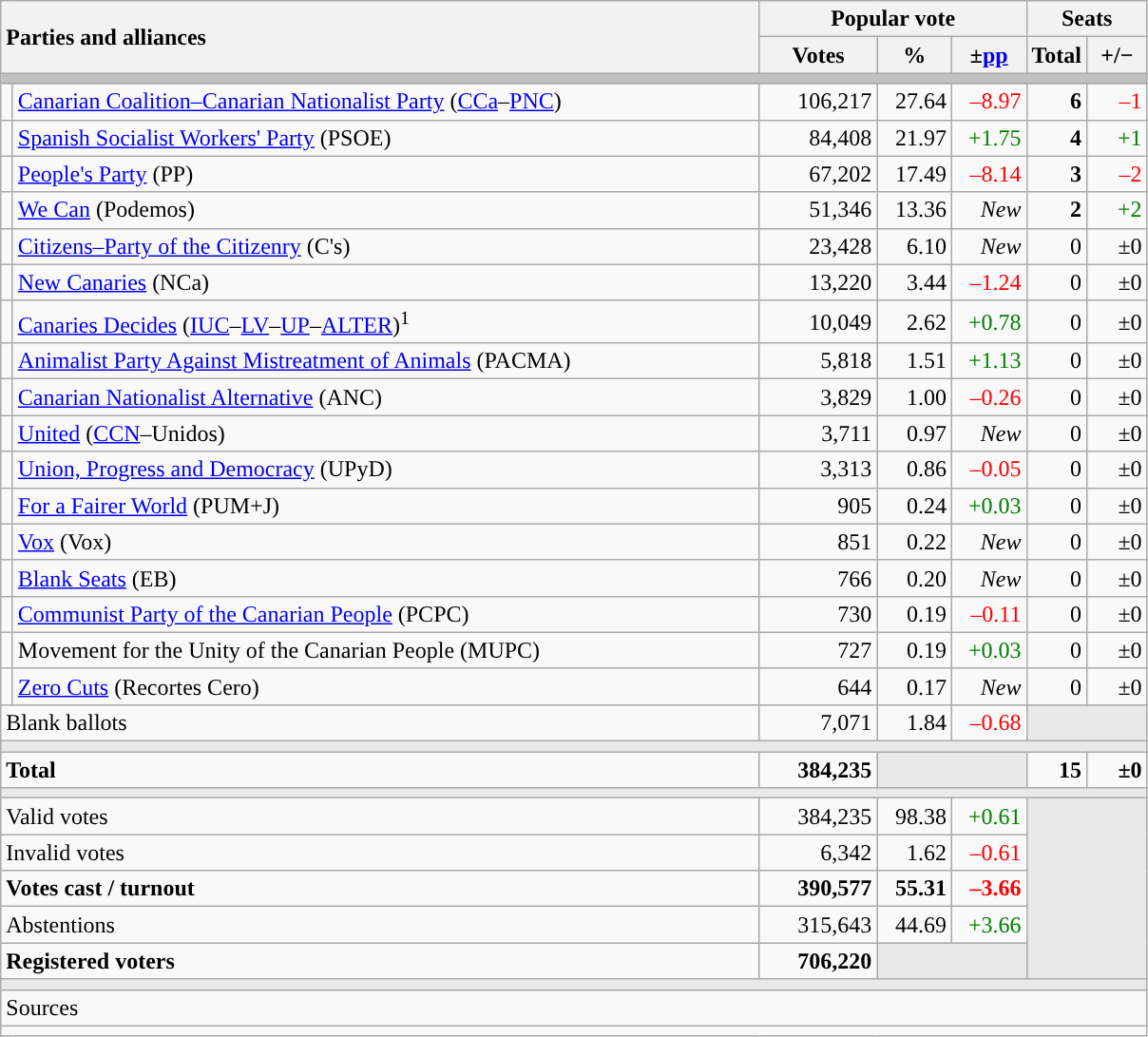<table class="wikitable" style="text-align:right;">
<tr>
<th style="text-align:left;" rowspan="2" colspan="2" width="525">Parties and alliances</th>
<th colspan="3">Popular vote</th>
<th colspan="2">Seats</th>
</tr>
<tr>
<th width="75">Votes</th>
<th width="45">%</th>
<th width="45">±<a href='#'>pp</a></th>
<th width="35">Total</th>
<th width="35">+/−</th>
</tr>
<tr>
<td colspan="7" bgcolor="#C0C0C0"></td>
</tr>
<tr>
<td width="1" style="color:inherit;background:"></td>
<td align="left"><a href='#'>Canarian Coalition–Canarian Nationalist Party</a> (<a href='#'>CCa</a>–<a href='#'>PNC</a>)</td>
<td>106,217</td>
<td>27.64</td>
<td style="color:red;">–8.97</td>
<td><strong>6</strong></td>
<td style="color:red;">–1</td>
</tr>
<tr>
<td style="color:inherit;background:"></td>
<td align="left"><a href='#'>Spanish Socialist Workers' Party</a> (PSOE)</td>
<td>84,408</td>
<td>21.97</td>
<td style="color:green;">+1.75</td>
<td><strong>4</strong></td>
<td style="color:green;">+1</td>
</tr>
<tr>
<td style="color:inherit;background:"></td>
<td align="left"><a href='#'>People's Party</a> (PP)</td>
<td>67,202</td>
<td>17.49</td>
<td style="color:red;">–8.14</td>
<td><strong>3</strong></td>
<td style="color:red;">–2</td>
</tr>
<tr>
<td style="color:inherit;background:"></td>
<td align="left"><a href='#'>We Can</a> (Podemos)</td>
<td>51,346</td>
<td>13.36</td>
<td><em>New</em></td>
<td><strong>2</strong></td>
<td style="color:green;">+2</td>
</tr>
<tr>
<td style="color:inherit;background:"></td>
<td align="left"><a href='#'>Citizens–Party of the Citizenry</a> (C's)</td>
<td>23,428</td>
<td>6.10</td>
<td><em>New</em></td>
<td>0</td>
<td>±0</td>
</tr>
<tr>
<td style="color:inherit;background:"></td>
<td align="left"><a href='#'>New Canaries</a> (NCa)</td>
<td>13,220</td>
<td>3.44</td>
<td style="color:red;">–1.24</td>
<td>0</td>
<td>±0</td>
</tr>
<tr>
<td style="color:inherit;background:"></td>
<td align="left"><a href='#'>Canaries Decides</a> (<a href='#'>IUC</a>–<a href='#'>LV</a>–<a href='#'>UP</a>–<a href='#'>ALTER</a>)<sup>1</sup></td>
<td>10,049</td>
<td>2.62</td>
<td style="color:green;">+0.78</td>
<td>0</td>
<td>±0</td>
</tr>
<tr>
<td width="1" style="color:inherit;background:"></td>
<td align="left"><a href='#'>Animalist Party Against Mistreatment of Animals</a> (PACMA)</td>
<td>5,818</td>
<td>1.51</td>
<td style="color:green;">+1.13</td>
<td>0</td>
<td>±0</td>
</tr>
<tr>
<td style="color:inherit;background:"></td>
<td align="left"><a href='#'>Canarian Nationalist Alternative</a> (ANC)</td>
<td>3,829</td>
<td>1.00</td>
<td style="color:red;">–0.26</td>
<td>0</td>
<td>±0</td>
</tr>
<tr>
<td style="color:inherit;background:"></td>
<td align="left"><a href='#'>United</a> (<a href='#'>CCN</a>–Unidos)</td>
<td>3,711</td>
<td>0.97</td>
<td><em>New</em></td>
<td>0</td>
<td>±0</td>
</tr>
<tr>
<td style="color:inherit;background:"></td>
<td align="left"><a href='#'>Union, Progress and Democracy</a> (UPyD)</td>
<td>3,313</td>
<td>0.86</td>
<td style="color:red;">–0.05</td>
<td>0</td>
<td>±0</td>
</tr>
<tr>
<td style="color:inherit;background:"></td>
<td align="left"><a href='#'>For a Fairer World</a> (PUM+J)</td>
<td>905</td>
<td>0.24</td>
<td style="color:green;">+0.03</td>
<td>0</td>
<td>±0</td>
</tr>
<tr>
<td style="color:inherit;background:"></td>
<td align="left"><a href='#'>Vox</a> (Vox)</td>
<td>851</td>
<td>0.22</td>
<td><em>New</em></td>
<td>0</td>
<td>±0</td>
</tr>
<tr>
<td style="color:inherit;background:"></td>
<td align="left"><a href='#'>Blank Seats</a> (EB)</td>
<td>766</td>
<td>0.20</td>
<td><em>New</em></td>
<td>0</td>
<td>±0</td>
</tr>
<tr>
<td style="color:inherit;background:"></td>
<td align="left"><a href='#'>Communist Party of the Canarian People</a> (PCPC)</td>
<td>730</td>
<td>0.19</td>
<td style="color:red;">–0.11</td>
<td>0</td>
<td>±0</td>
</tr>
<tr>
<td style="color:inherit;background:"></td>
<td align="left">Movement for the Unity of the Canarian People (MUPC)</td>
<td>727</td>
<td>0.19</td>
<td style="color:green;">+0.03</td>
<td>0</td>
<td>±0</td>
</tr>
<tr>
<td style="color:inherit;background:"></td>
<td align="left"><a href='#'>Zero Cuts</a> (Recortes Cero)</td>
<td>644</td>
<td>0.17</td>
<td><em>New</em></td>
<td>0</td>
<td>±0</td>
</tr>
<tr>
<td align="left" colspan="2">Blank ballots</td>
<td>7,071</td>
<td>1.84</td>
<td style="color:red;">–0.68</td>
<td bgcolor="#E9E9E9" colspan="2"></td>
</tr>
<tr>
<td colspan="7" bgcolor="#E9E9E9"></td>
</tr>
<tr style="font-weight:bold;">
<td align="left" colspan="2">Total</td>
<td>384,235</td>
<td bgcolor="#E9E9E9" colspan="2"></td>
<td>15</td>
<td>±0</td>
</tr>
<tr>
<td colspan="7" bgcolor="#E9E9E9"></td>
</tr>
<tr>
<td align="left" colspan="2">Valid votes</td>
<td>384,235</td>
<td>98.38</td>
<td style="color:green;">+0.61</td>
<td bgcolor="#E9E9E9" colspan="2" rowspan="5"></td>
</tr>
<tr>
<td align="left" colspan="2">Invalid votes</td>
<td>6,342</td>
<td>1.62</td>
<td style="color:red;">–0.61</td>
</tr>
<tr style="font-weight:bold;">
<td align="left" colspan="2">Votes cast / turnout</td>
<td>390,577</td>
<td>55.31</td>
<td style="color:red;">–3.66</td>
</tr>
<tr>
<td align="left" colspan="2">Abstentions</td>
<td>315,643</td>
<td>44.69</td>
<td style="color:green;">+3.66</td>
</tr>
<tr style="font-weight:bold;">
<td align="left" colspan="2">Registered voters</td>
<td>706,220</td>
<td bgcolor="#E9E9E9" colspan="2"></td>
</tr>
<tr>
<td colspan="7" bgcolor="#E9E9E9"></td>
</tr>
<tr>
<td align="left" colspan="7">Sources</td>
</tr>
<tr>
<td colspan="7" style="text-align:left; max-width:790px;"></td>
</tr>
</table>
